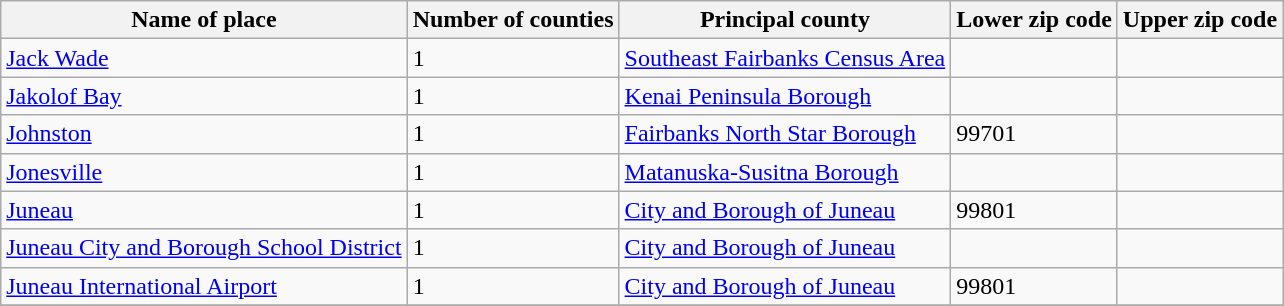<table class="wikitable">
<tr>
<th>Name of place</th>
<th>Number of counties</th>
<th>Principal county</th>
<th>Lower zip code</th>
<th>Upper zip code</th>
</tr>
<tr --->
<td><a href='#'>Jack Wade</a></td>
<td>1</td>
<td><a href='#'>Southeast Fairbanks Census Area</a></td>
<td> </td>
<td> </td>
</tr>
<tr --->
<td><a href='#'>Jakolof Bay</a></td>
<td>1</td>
<td><a href='#'>Kenai Peninsula Borough</a></td>
<td> </td>
<td> </td>
</tr>
<tr --->
<td><a href='#'>Johnston</a></td>
<td>1</td>
<td><a href='#'>Fairbanks North Star Borough</a></td>
<td>99701</td>
<td> </td>
</tr>
<tr --->
<td><a href='#'>Jonesville</a></td>
<td>1</td>
<td><a href='#'>Matanuska-Susitna Borough</a></td>
<td> </td>
<td> </td>
</tr>
<tr --->
<td><a href='#'>Juneau</a></td>
<td>1</td>
<td><a href='#'>City and Borough of Juneau</a></td>
<td>99801</td>
<td> </td>
</tr>
<tr --->
<td><a href='#'>Juneau City and Borough School District</a></td>
<td>1</td>
<td><a href='#'>City and Borough of Juneau</a></td>
<td> </td>
<td> </td>
</tr>
<tr --->
<td><a href='#'>Juneau International Airport</a></td>
<td>1</td>
<td><a href='#'>City and Borough of Juneau</a></td>
<td>99801</td>
<td> </td>
</tr>
<tr --->
</tr>
</table>
